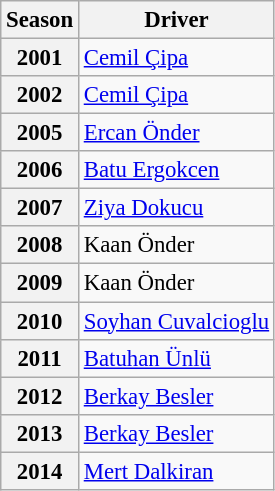<table class="wikitable" style="font-size: 95%;">
<tr>
<th>Season</th>
<th>Driver</th>
</tr>
<tr>
<th>2001</th>
<td> <a href='#'>Cemil Çipa</a></td>
</tr>
<tr>
<th>2002</th>
<td> <a href='#'>Cemil Çipa</a></td>
</tr>
<tr>
<th>2005</th>
<td> <a href='#'>Ercan Önder</a></td>
</tr>
<tr>
<th>2006</th>
<td> <a href='#'>Batu Ergokcen</a></td>
</tr>
<tr>
<th>2007</th>
<td> <a href='#'>Ziya Dokucu</a></td>
</tr>
<tr>
<th>2008</th>
<td> Kaan Önder</td>
</tr>
<tr>
<th>2009</th>
<td> Kaan Önder</td>
</tr>
<tr>
<th>2010</th>
<td> <a href='#'>Soyhan Cuvalcioglu</a></td>
</tr>
<tr>
<th>2011</th>
<td> <a href='#'>Batuhan Ünlü</a></td>
</tr>
<tr>
<th>2012</th>
<td> <a href='#'>Berkay Besler</a></td>
</tr>
<tr>
<th>2013</th>
<td> <a href='#'>Berkay Besler</a></td>
</tr>
<tr>
<th>2014</th>
<td> <a href='#'>Mert Dalkiran</a></td>
</tr>
</table>
